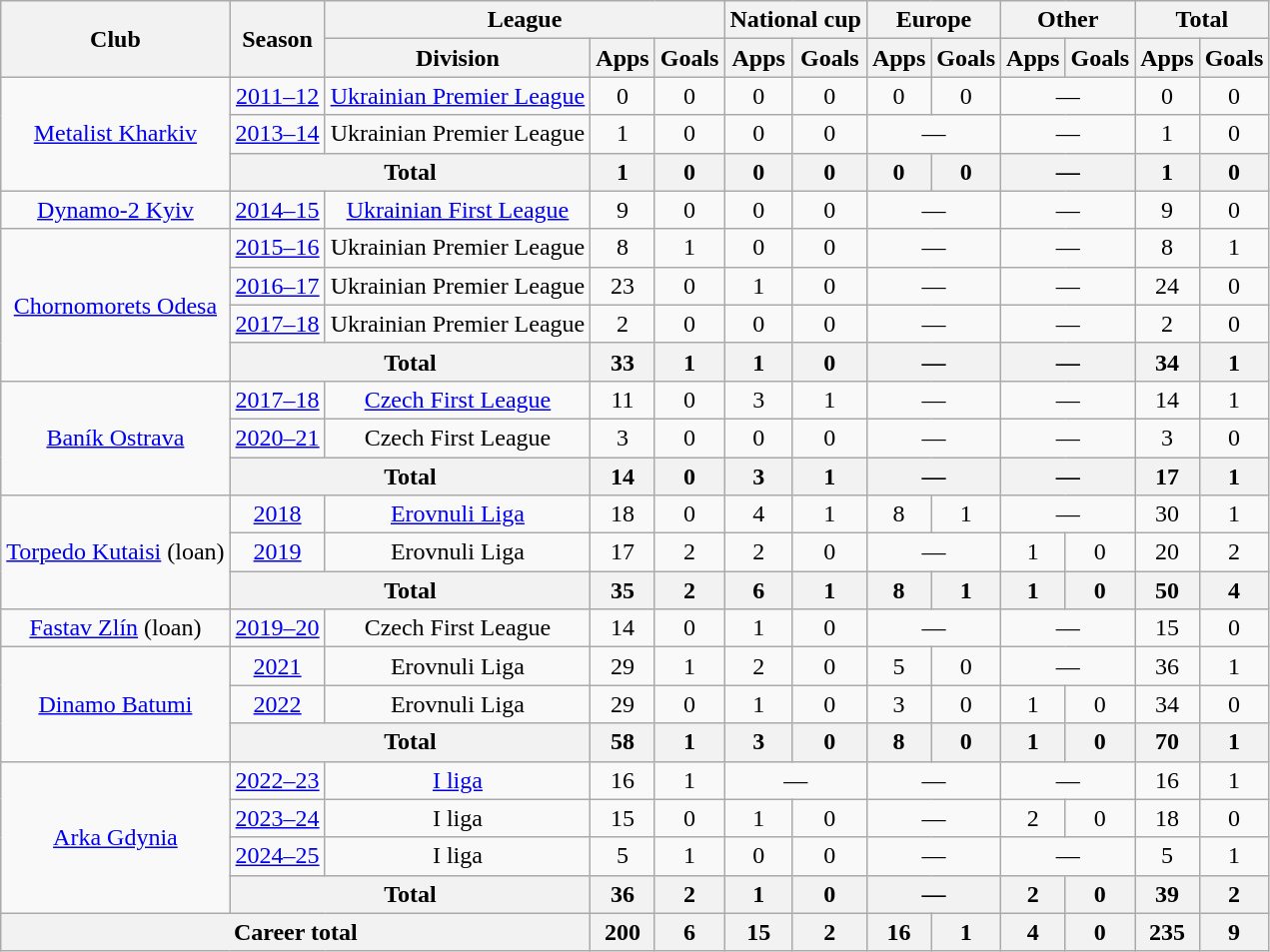<table class="wikitable" style="text-align: center;">
<tr>
<th rowspan="2">Club</th>
<th rowspan="2">Season</th>
<th colspan="3">League</th>
<th colspan="2">National cup</th>
<th colspan="2">Europe</th>
<th colspan="2">Other</th>
<th colspan="2">Total</th>
</tr>
<tr>
<th>Division</th>
<th>Apps</th>
<th>Goals</th>
<th>Apps</th>
<th>Goals</th>
<th>Apps</th>
<th>Goals</th>
<th>Apps</th>
<th>Goals</th>
<th>Apps</th>
<th>Goals</th>
</tr>
<tr>
<td rowspan="3"><a href='#'>Metalist Kharkiv</a></td>
<td><a href='#'>2011–12</a></td>
<td><a href='#'>Ukrainian Premier League</a></td>
<td>0</td>
<td>0</td>
<td>0</td>
<td>0</td>
<td>0</td>
<td>0</td>
<td colspan="2">—</td>
<td>0</td>
<td>0</td>
</tr>
<tr>
<td><a href='#'>2013–14</a></td>
<td>Ukrainian Premier League</td>
<td>1</td>
<td>0</td>
<td>0</td>
<td>0</td>
<td colspan="2">—</td>
<td colspan="2">—</td>
<td>1</td>
<td>0</td>
</tr>
<tr>
<th colspan="2">Total</th>
<th>1</th>
<th>0</th>
<th>0</th>
<th>0</th>
<th>0</th>
<th>0</th>
<th colspan="2">—</th>
<th>1</th>
<th>0</th>
</tr>
<tr>
<td><a href='#'>Dynamo-2 Kyiv</a></td>
<td><a href='#'>2014–15</a></td>
<td><a href='#'>Ukrainian First League</a></td>
<td>9</td>
<td>0</td>
<td>0</td>
<td>0</td>
<td colspan="2">—</td>
<td colspan="2">—</td>
<td>9</td>
<td>0</td>
</tr>
<tr>
<td rowspan="4"><a href='#'>Chornomorets Odesa</a></td>
<td><a href='#'>2015–16</a></td>
<td>Ukrainian Premier League</td>
<td>8</td>
<td>1</td>
<td>0</td>
<td>0</td>
<td colspan="2">—</td>
<td colspan="2">—</td>
<td>8</td>
<td>1</td>
</tr>
<tr>
<td><a href='#'>2016–17</a></td>
<td>Ukrainian Premier League</td>
<td>23</td>
<td>0</td>
<td>1</td>
<td>0</td>
<td colspan="2">—</td>
<td colspan="2">—</td>
<td>24</td>
<td>0</td>
</tr>
<tr>
<td><a href='#'>2017–18</a></td>
<td>Ukrainian Premier League</td>
<td>2</td>
<td>0</td>
<td>0</td>
<td>0</td>
<td colspan="2">—</td>
<td colspan="2">—</td>
<td>2</td>
<td>0</td>
</tr>
<tr>
<th colspan="2">Total</th>
<th>33</th>
<th>1</th>
<th>1</th>
<th>0</th>
<th colspan="2">—</th>
<th colspan="2">—</th>
<th>34</th>
<th>1</th>
</tr>
<tr>
<td rowspan="3"><a href='#'>Baník Ostrava</a></td>
<td><a href='#'>2017–18</a></td>
<td><a href='#'>Czech First League</a></td>
<td>11</td>
<td>0</td>
<td>3</td>
<td>1</td>
<td colspan="2">—</td>
<td colspan="2">—</td>
<td>14</td>
<td>1</td>
</tr>
<tr>
<td><a href='#'>2020–21</a></td>
<td>Czech First League</td>
<td>3</td>
<td>0</td>
<td>0</td>
<td>0</td>
<td colspan="2">—</td>
<td colspan="2">—</td>
<td>3</td>
<td>0</td>
</tr>
<tr>
<th colspan="2">Total</th>
<th>14</th>
<th>0</th>
<th>3</th>
<th>1</th>
<th colspan="2">—</th>
<th colspan="2">—</th>
<th>17</th>
<th>1</th>
</tr>
<tr>
<td rowspan="3"><a href='#'>Torpedo Kutaisi</a> (loan)</td>
<td><a href='#'>2018</a></td>
<td><a href='#'>Erovnuli Liga</a></td>
<td>18</td>
<td>0</td>
<td>4</td>
<td>1</td>
<td>8</td>
<td>1</td>
<td colspan="2">—</td>
<td>30</td>
<td>1</td>
</tr>
<tr>
<td><a href='#'>2019</a></td>
<td>Erovnuli Liga</td>
<td>17</td>
<td>2</td>
<td>2</td>
<td>0</td>
<td colspan="2">—</td>
<td>1</td>
<td>0</td>
<td>20</td>
<td>2</td>
</tr>
<tr>
<th colspan="2">Total</th>
<th>35</th>
<th>2</th>
<th>6</th>
<th>1</th>
<th>8</th>
<th>1</th>
<th>1</th>
<th>0</th>
<th>50</th>
<th>4</th>
</tr>
<tr>
<td><a href='#'>Fastav Zlín</a> (loan)</td>
<td><a href='#'>2019–20</a></td>
<td>Czech First League</td>
<td>14</td>
<td>0</td>
<td>1</td>
<td>0</td>
<td colspan="2">—</td>
<td colspan="2">—</td>
<td>15</td>
<td>0</td>
</tr>
<tr>
<td rowspan="3"><a href='#'>Dinamo Batumi</a></td>
<td><a href='#'>2021</a></td>
<td>Erovnuli Liga</td>
<td>29</td>
<td>1</td>
<td>2</td>
<td>0</td>
<td>5</td>
<td>0</td>
<td colspan="2">—</td>
<td>36</td>
<td>1</td>
</tr>
<tr>
<td><a href='#'>2022</a></td>
<td>Erovnuli Liga</td>
<td>29</td>
<td>0</td>
<td>1</td>
<td>0</td>
<td>3</td>
<td>0</td>
<td>1</td>
<td>0</td>
<td>34</td>
<td>0</td>
</tr>
<tr>
<th colspan="2">Total</th>
<th>58</th>
<th>1</th>
<th>3</th>
<th>0</th>
<th>8</th>
<th>0</th>
<th>1</th>
<th>0</th>
<th>70</th>
<th>1</th>
</tr>
<tr>
<td rowspan="4"><a href='#'>Arka Gdynia</a></td>
<td><a href='#'>2022–23</a></td>
<td><a href='#'>I liga</a></td>
<td>16</td>
<td>1</td>
<td colspan="2">—</td>
<td colspan="2">—</td>
<td colspan="2">—</td>
<td>16</td>
<td>1</td>
</tr>
<tr>
<td><a href='#'>2023–24</a></td>
<td>I liga</td>
<td>15</td>
<td>0</td>
<td>1</td>
<td>0</td>
<td colspan="2">—</td>
<td>2</td>
<td>0</td>
<td>18</td>
<td>0</td>
</tr>
<tr>
<td><a href='#'>2024–25</a></td>
<td>I liga</td>
<td>5</td>
<td>1</td>
<td>0</td>
<td>0</td>
<td colspan="2">—</td>
<td colspan="2">—</td>
<td>5</td>
<td>1</td>
</tr>
<tr>
<th colspan="2">Total</th>
<th>36</th>
<th>2</th>
<th>1</th>
<th>0</th>
<th colspan="2">—</th>
<th>2</th>
<th>0</th>
<th>39</th>
<th>2</th>
</tr>
<tr>
<th colspan="3">Career total</th>
<th>200</th>
<th>6</th>
<th>15</th>
<th>2</th>
<th>16</th>
<th>1</th>
<th>4</th>
<th>0</th>
<th>235</th>
<th>9</th>
</tr>
</table>
